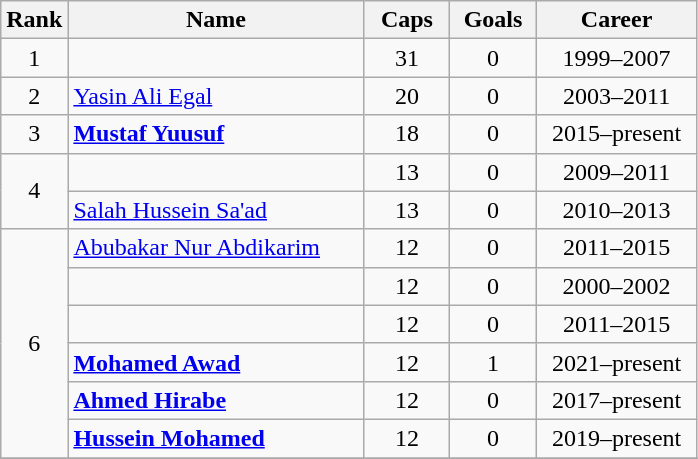<table class="wikitable sortable" style="text-align: center;">
<tr>
<th width=20px>Rank</th>
<th class="unsortable" style="width:190px;">Name</th>
<th width=50px>Caps</th>
<th width=50px>Goals</th>
<th class="unsortable" style="width:100px;">Career</th>
</tr>
<tr>
<td>1</td>
<td align=left></td>
<td>31</td>
<td>0</td>
<td>1999–2007</td>
</tr>
<tr>
<td>2</td>
<td align=left><a href='#'>Yasin Ali Egal</a></td>
<td>20</td>
<td>0</td>
<td>2003–2011</td>
</tr>
<tr>
<td>3</td>
<td align=left><strong><a href='#'>Mustaf Yuusuf</a></strong></td>
<td>18</td>
<td>0</td>
<td>2015–present</td>
</tr>
<tr>
<td rowspan=2>4</td>
<td align=left></td>
<td>13</td>
<td>0</td>
<td>2009–2011</td>
</tr>
<tr>
<td align=left><a href='#'>Salah Hussein Sa'ad</a></td>
<td>13</td>
<td>0</td>
<td>2010–2013</td>
</tr>
<tr>
<td rowspan=6>6</td>
<td align=left><a href='#'>Abubakar Nur Abdikarim</a></td>
<td>12</td>
<td>0</td>
<td>2011–2015</td>
</tr>
<tr>
<td align=left></td>
<td>12</td>
<td>0</td>
<td>2000–2002</td>
</tr>
<tr>
<td align=left></td>
<td>12</td>
<td>0</td>
<td>2011–2015</td>
</tr>
<tr>
<td align=left><strong><a href='#'>Mohamed Awad</a></strong></td>
<td>12</td>
<td>1</td>
<td>2021–present</td>
</tr>
<tr>
<td align=left><strong><a href='#'>Ahmed Hirabe</a></strong></td>
<td>12</td>
<td>0</td>
<td>2017–present</td>
</tr>
<tr>
<td align=left><strong><a href='#'>Hussein Mohamed</a></strong></td>
<td>12</td>
<td>0</td>
<td>2019–present</td>
</tr>
<tr>
</tr>
</table>
